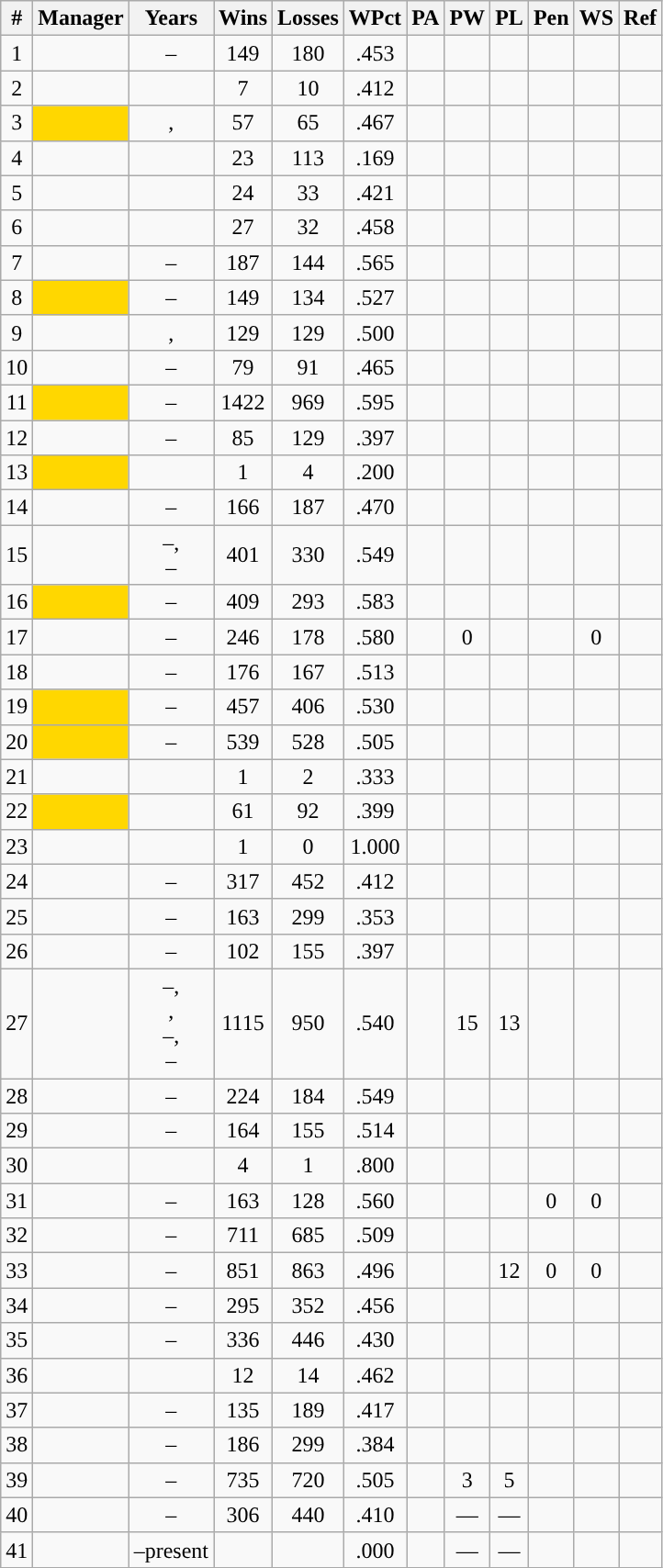<table class="wikitable sortable" style="text-align:center">
<tr>
<th class="unsortable">#</th>
<th>Manager</th>
<th>Years</th>
<th>Wins</th>
<th>Losses</th>
<th>WPct</th>
<th>PA</th>
<th>PW</th>
<th>PL</th>
<th>Pen</th>
<th>WS</th>
<th class="unsortable">Ref</th>
</tr>
<tr>
<td>1</td>
<td></td>
<td>–</td>
<td>149</td>
<td>180</td>
<td>.453</td>
<td></td>
<td></td>
<td></td>
<td></td>
<td></td>
<td></td>
</tr>
<tr>
<td>2</td>
<td></td>
<td></td>
<td>7</td>
<td>10</td>
<td>.412</td>
<td></td>
<td></td>
<td></td>
<td></td>
<td></td>
<td></td>
</tr>
<tr>
<td>3</td>
<td bgcolor="ffd700"></td>
<td>, </td>
<td>57</td>
<td>65</td>
<td>.467</td>
<td></td>
<td></td>
<td></td>
<td></td>
<td></td>
<td></td>
</tr>
<tr>
<td>4</td>
<td></td>
<td></td>
<td>23</td>
<td>113</td>
<td>.169</td>
<td></td>
<td></td>
<td></td>
<td></td>
<td></td>
<td></td>
</tr>
<tr>
<td>5</td>
<td></td>
<td></td>
<td>24</td>
<td>33</td>
<td>.421</td>
<td></td>
<td></td>
<td></td>
<td></td>
<td></td>
<td></td>
</tr>
<tr>
<td>6</td>
<td></td>
<td></td>
<td>27</td>
<td>32</td>
<td>.458</td>
<td></td>
<td></td>
<td></td>
<td></td>
<td></td>
<td></td>
</tr>
<tr>
<td>7</td>
<td></td>
<td>–</td>
<td>187</td>
<td>144</td>
<td>.565</td>
<td></td>
<td></td>
<td></td>
<td></td>
<td></td>
<td></td>
</tr>
<tr>
<td>8</td>
<td bgcolor="ffd700"></td>
<td>–</td>
<td>149</td>
<td>134</td>
<td>.527</td>
<td></td>
<td></td>
<td></td>
<td></td>
<td></td>
<td></td>
</tr>
<tr>
<td>9</td>
<td></td>
<td>, </td>
<td>129</td>
<td>129</td>
<td>.500</td>
<td></td>
<td></td>
<td></td>
<td></td>
<td></td>
<td></td>
</tr>
<tr>
<td>10</td>
<td></td>
<td>–</td>
<td>79</td>
<td>91</td>
<td>.465</td>
<td></td>
<td></td>
<td></td>
<td></td>
<td></td>
<td></td>
</tr>
<tr>
<td>11</td>
<td bgcolor="ffd700"></td>
<td>–</td>
<td>1422</td>
<td>969</td>
<td>.595</td>
<td></td>
<td></td>
<td></td>
<td></td>
<td></td>
<td></td>
</tr>
<tr>
<td>12</td>
<td></td>
<td>–</td>
<td>85</td>
<td>129</td>
<td>.397</td>
<td></td>
<td></td>
<td></td>
<td></td>
<td></td>
<td></td>
</tr>
<tr>
<td>13</td>
<td bgcolor="ffd700"></td>
<td></td>
<td>1</td>
<td>4</td>
<td>.200</td>
<td></td>
<td></td>
<td></td>
<td></td>
<td></td>
<td></td>
</tr>
<tr>
<td>14</td>
<td></td>
<td>–</td>
<td>166</td>
<td>187</td>
<td>.470</td>
<td></td>
<td></td>
<td></td>
<td></td>
<td></td>
<td></td>
</tr>
<tr>
<td>15</td>
<td></td>
<td>–,<br>–</td>
<td>401</td>
<td>330</td>
<td>.549</td>
<td></td>
<td></td>
<td></td>
<td></td>
<td></td>
<td></td>
</tr>
<tr>
<td>16</td>
<td bgcolor="ffd700"></td>
<td>–</td>
<td>409</td>
<td>293</td>
<td>.583</td>
<td></td>
<td></td>
<td></td>
<td></td>
<td></td>
<td></td>
</tr>
<tr>
<td>17</td>
<td></td>
<td>–</td>
<td>246</td>
<td>178</td>
<td>.580</td>
<td></td>
<td>0</td>
<td></td>
<td></td>
<td>0</td>
<td></td>
</tr>
<tr>
<td>18</td>
<td></td>
<td>–</td>
<td>176</td>
<td>167</td>
<td>.513</td>
<td></td>
<td></td>
<td></td>
<td></td>
<td></td>
<td></td>
</tr>
<tr>
<td>19</td>
<td bgcolor="ffd700"></td>
<td>–</td>
<td>457</td>
<td>406</td>
<td>.530</td>
<td></td>
<td></td>
<td></td>
<td></td>
<td></td>
<td></td>
</tr>
<tr>
<td>20</td>
<td bgcolor="ffd700"></td>
<td>–</td>
<td>539</td>
<td>528</td>
<td>.505</td>
<td></td>
<td></td>
<td></td>
<td></td>
<td></td>
<td></td>
</tr>
<tr>
<td>21</td>
<td></td>
<td></td>
<td>1</td>
<td>2</td>
<td>.333</td>
<td></td>
<td></td>
<td></td>
<td></td>
<td></td>
<td></td>
</tr>
<tr>
<td>22</td>
<td bgcolor="ffd700"></td>
<td></td>
<td>61</td>
<td>92</td>
<td>.399</td>
<td></td>
<td></td>
<td></td>
<td></td>
<td></td>
<td></td>
</tr>
<tr>
<td>23</td>
<td></td>
<td></td>
<td>1</td>
<td>0</td>
<td>1.000</td>
<td></td>
<td></td>
<td></td>
<td></td>
<td></td>
<td></td>
</tr>
<tr>
<td>24</td>
<td></td>
<td>–</td>
<td>317</td>
<td>452</td>
<td>.412</td>
<td></td>
<td></td>
<td></td>
<td></td>
<td></td>
<td></td>
</tr>
<tr>
<td>25</td>
<td></td>
<td>–</td>
<td>163</td>
<td>299</td>
<td>.353</td>
<td></td>
<td></td>
<td></td>
<td></td>
<td></td>
<td></td>
</tr>
<tr>
<td>26</td>
<td></td>
<td>–</td>
<td>102</td>
<td>155</td>
<td>.397</td>
<td></td>
<td></td>
<td></td>
<td></td>
<td></td>
<td></td>
</tr>
<tr>
<td>27</td>
<td></td>
<td>–,<br>,<br>–,<br>–</td>
<td>1115</td>
<td>950</td>
<td>.540</td>
<td></td>
<td>15</td>
<td>13</td>
<td></td>
<td></td>
<td></td>
</tr>
<tr>
<td>28</td>
<td></td>
<td>–</td>
<td>224</td>
<td>184</td>
<td>.549</td>
<td></td>
<td></td>
<td></td>
<td></td>
<td></td>
<td></td>
</tr>
<tr>
<td>29</td>
<td></td>
<td>–</td>
<td>164</td>
<td>155</td>
<td>.514</td>
<td></td>
<td></td>
<td></td>
<td></td>
<td></td>
<td></td>
</tr>
<tr>
<td>30</td>
<td></td>
<td></td>
<td>4</td>
<td>1</td>
<td>.800</td>
<td></td>
<td></td>
<td></td>
<td></td>
<td></td>
<td></td>
</tr>
<tr>
<td>31</td>
<td></td>
<td>–</td>
<td>163</td>
<td>128</td>
<td>.560</td>
<td></td>
<td></td>
<td></td>
<td>0</td>
<td>0</td>
<td></td>
</tr>
<tr>
<td>32</td>
<td></td>
<td>–</td>
<td>711</td>
<td>685</td>
<td>.509</td>
<td></td>
<td></td>
<td></td>
<td></td>
<td></td>
<td></td>
</tr>
<tr>
<td>33</td>
<td></td>
<td>–</td>
<td>851</td>
<td>863</td>
<td>.496</td>
<td></td>
<td></td>
<td>12</td>
<td>0</td>
<td>0</td>
<td></td>
</tr>
<tr>
<td>34</td>
<td></td>
<td>–</td>
<td>295</td>
<td>352</td>
<td>.456</td>
<td></td>
<td></td>
<td></td>
<td></td>
<td></td>
<td></td>
</tr>
<tr>
<td>35</td>
<td></td>
<td>–</td>
<td>336</td>
<td>446</td>
<td>.430</td>
<td></td>
<td></td>
<td></td>
<td></td>
<td></td>
<td></td>
</tr>
<tr>
<td>36</td>
<td></td>
<td></td>
<td>12</td>
<td>14</td>
<td>.462</td>
<td></td>
<td></td>
<td></td>
<td></td>
<td></td>
<td></td>
</tr>
<tr>
<td>37</td>
<td></td>
<td>–</td>
<td>135</td>
<td>189</td>
<td>.417</td>
<td></td>
<td></td>
<td></td>
<td></td>
<td></td>
<td></td>
</tr>
<tr>
<td>38</td>
<td></td>
<td>–</td>
<td>186</td>
<td>299</td>
<td>.384</td>
<td></td>
<td></td>
<td></td>
<td></td>
<td></td>
<td></td>
</tr>
<tr>
<td>39</td>
<td></td>
<td>–</td>
<td>735</td>
<td>720</td>
<td>.505</td>
<td></td>
<td>3</td>
<td>5</td>
<td></td>
<td></td>
<td></td>
</tr>
<tr>
<td>40</td>
<td></td>
<td>–</td>
<td>306</td>
<td>440</td>
<td>.410</td>
<td></td>
<td>—</td>
<td>—</td>
<td></td>
<td></td>
<td></td>
</tr>
<tr>
<td>41</td>
<td></td>
<td>–present</td>
<td></td>
<td></td>
<td>.000</td>
<td></td>
<td>—</td>
<td>—</td>
<td></td>
<td></td>
<td></td>
</tr>
</table>
